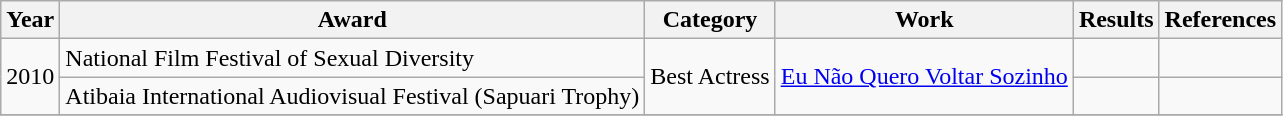<table class="wikitable">
<tr>
<th>Year</th>
<th>Award</th>
<th>Category</th>
<th>Work</th>
<th>Results</th>
<th>References</th>
</tr>
<tr>
<td rowspan=2>2010</td>
<td>National Film Festival of Sexual Diversity</td>
<td rowspan=2>Best Actress</td>
<td rowspan=2><a href='#'>Eu Não Quero Voltar Sozinho</a></td>
<td></td>
<td></td>
</tr>
<tr>
<td>Atibaia International Audiovisual Festival (Sapuari Trophy)</td>
<td></td>
<td></td>
</tr>
<tr>
</tr>
</table>
